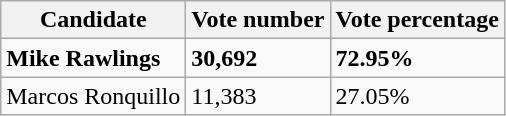<table class="wikitable">
<tr>
<th>Candidate</th>
<th>Vote number</th>
<th>Vote percentage</th>
</tr>
<tr>
<td><strong>Mike Rawlings</strong></td>
<td><strong>30,692</strong></td>
<td><strong>72.95%</strong></td>
</tr>
<tr>
<td>Marcos Ronquillo</td>
<td>11,383</td>
<td>27.05%</td>
</tr>
</table>
